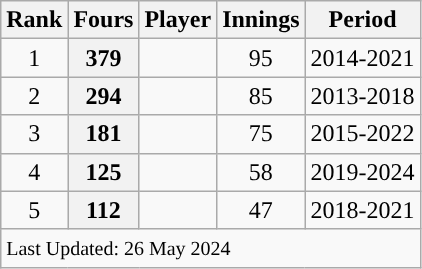<table class="wikitable">
<tr>
<th style="text-align:center;">Rank</th>
<th style="text-align:center;">Fours</th>
<th style="text-align:center;">Player</th>
<th style="text-align:center;">Innings</th>
<th style="text-align:center;">Period</th>
</tr>
<tr>
<td align=center>1</td>
<th scope=row style=text-align:center;>379</th>
<td></td>
<td align=center>95</td>
<td>2014-2021</td>
</tr>
<tr>
<td align=center>2</td>
<th scope=row style=text-align:center;>294</th>
<td></td>
<td align=center>85</td>
<td>2013-2018</td>
</tr>
<tr>
<td align=center>3</td>
<th scope=row style=text-align:center;>181</th>
<td></td>
<td align=center>75</td>
<td>2015-2022</td>
</tr>
<tr>
<td align=center>4</td>
<th scope=row style=text-align:center;>125</th>
<td> </td>
<td align=center>58</td>
<td>2019-2024</td>
</tr>
<tr>
<td align=center>5</td>
<th scope=row style=text-align:center;>112</th>
<td></td>
<td align=center>47</td>
<td>2018-2021</td>
</tr>
<tr>
<td colspan=6><small>Last Updated: 26 May 2024</small></td>
</tr>
</table>
